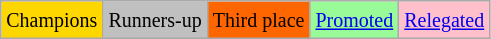<table class="wikitable">
<tr>
<td bgcolor=gold><small>Champions</small></td>
<td bgcolor=silver><small>Runners-up</small></td>
<td bgcolor=ff6600><small>Third place</small></td>
<td bgcolor=palegreen><small><a href='#'>Promoted</a></small></td>
<td bgcolor=pink><small><a href='#'>Relegated</a></small></td>
</tr>
</table>
